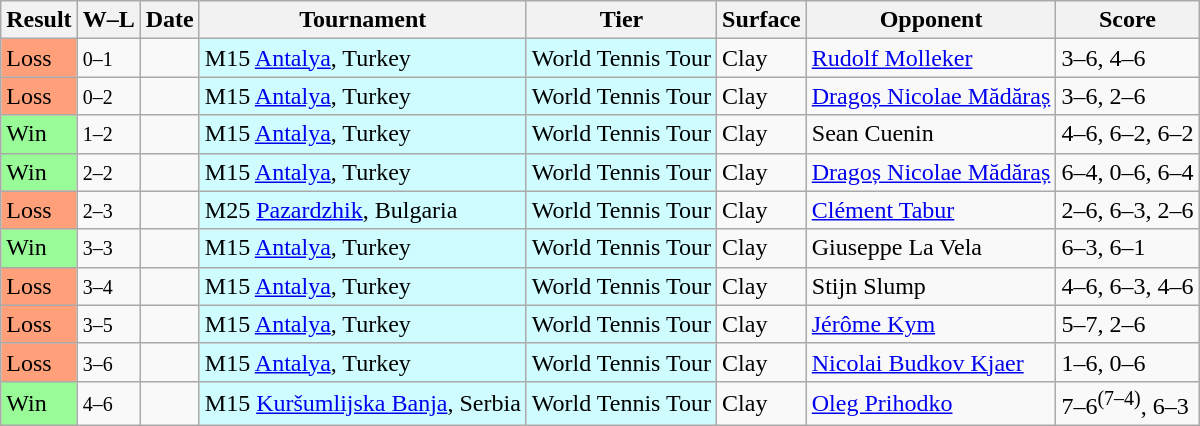<table class="sortable wikitable">
<tr>
<th>Result</th>
<th class="unsortable">W–L</th>
<th>Date</th>
<th>Tournament</th>
<th>Tier</th>
<th>Surface</th>
<th>Opponent</th>
<th class="unsortable">Score</th>
</tr>
<tr>
<td bgcolor=FFA07A>Loss</td>
<td><small>0–1</small></td>
<td></td>
<td style="background:#cffcff;">M15 <a href='#'>Antalya</a>, Turkey</td>
<td style="background:#cffcff;">World Tennis Tour</td>
<td>Clay</td>
<td> <a href='#'>Rudolf Molleker</a></td>
<td>3–6, 4–6</td>
</tr>
<tr>
<td bgcolor=FFA07A>Loss</td>
<td><small>0–2</small></td>
<td></td>
<td style="background:#cffcff;">M15 <a href='#'>Antalya</a>, Turkey</td>
<td style="background:#cffcff;">World Tennis Tour</td>
<td>Clay</td>
<td> <a href='#'>Dragoș Nicolae Mădăraș</a></td>
<td>3–6, 2–6</td>
</tr>
<tr>
<td bgcolor=98fb98>Win</td>
<td><small>1–2</small></td>
<td></td>
<td style="background:#cffcff;">M15 <a href='#'>Antalya</a>, Turkey</td>
<td style="background:#cffcff;">World Tennis Tour</td>
<td>Clay</td>
<td> Sean Cuenin</td>
<td>4–6, 6–2, 6–2</td>
</tr>
<tr>
<td bgcolor=98fb98>Win</td>
<td><small>2–2</small></td>
<td></td>
<td style="background:#cffcff;">M15 <a href='#'>Antalya</a>, Turkey</td>
<td style="background:#cffcff;">World Tennis Tour</td>
<td>Clay</td>
<td> <a href='#'>Dragoș Nicolae Mădăraș</a></td>
<td>6–4, 0–6, 6–4</td>
</tr>
<tr>
<td bgcolor=FFA07A>Loss</td>
<td><small>2–3</small></td>
<td></td>
<td style="background:#cffcff;">M25 <a href='#'>Pazardzhik</a>, Bulgaria</td>
<td style="background:#cffcff;">World Tennis Tour</td>
<td>Clay</td>
<td> <a href='#'>Clément Tabur</a></td>
<td>2–6, 6–3, 2–6</td>
</tr>
<tr>
<td bgcolor=98fb98>Win</td>
<td><small>3–3</small></td>
<td></td>
<td style="background:#cffcff;">M15 <a href='#'>Antalya</a>, Turkey</td>
<td style="background:#cffcff;">World Tennis Tour</td>
<td>Clay</td>
<td> Giuseppe La Vela</td>
<td>6–3, 6–1</td>
</tr>
<tr>
<td bgcolor=FFA07A>Loss</td>
<td><small>3–4</small></td>
<td></td>
<td style="background:#cffcff;">M15 <a href='#'>Antalya</a>, Turkey</td>
<td style="background:#cffcff;">World Tennis Tour</td>
<td>Clay</td>
<td> Stijn Slump</td>
<td>4–6, 6–3, 4–6</td>
</tr>
<tr>
<td bgcolor=FFA07A>Loss</td>
<td><small>3–5</small></td>
<td></td>
<td style="background:#cffcff;">M15 <a href='#'>Antalya</a>, Turkey</td>
<td style="background:#cffcff;">World Tennis Tour</td>
<td>Clay</td>
<td> <a href='#'>Jérôme Kym</a></td>
<td>5–7, 2–6</td>
</tr>
<tr>
<td bgcolor=FFA07A>Loss</td>
<td><small>3–6</small></td>
<td></td>
<td style="background:#cffcff;">M15 <a href='#'>Antalya</a>, Turkey</td>
<td style="background:#cffcff;">World Tennis Tour</td>
<td>Clay</td>
<td> <a href='#'>Nicolai Budkov Kjaer</a></td>
<td>1–6, 0–6</td>
</tr>
<tr>
<td bgcolor=98fb98>Win</td>
<td><small>4–6</small></td>
<td></td>
<td style="background:#cffcff;">M15 <a href='#'>Kuršumlijska Banja</a>, Serbia</td>
<td style="background:#cffcff;">World Tennis Tour</td>
<td>Clay</td>
<td> <a href='#'>Oleg Prihodko</a></td>
<td>7–6<sup>(7–4)</sup>, 6–3</td>
</tr>
</table>
